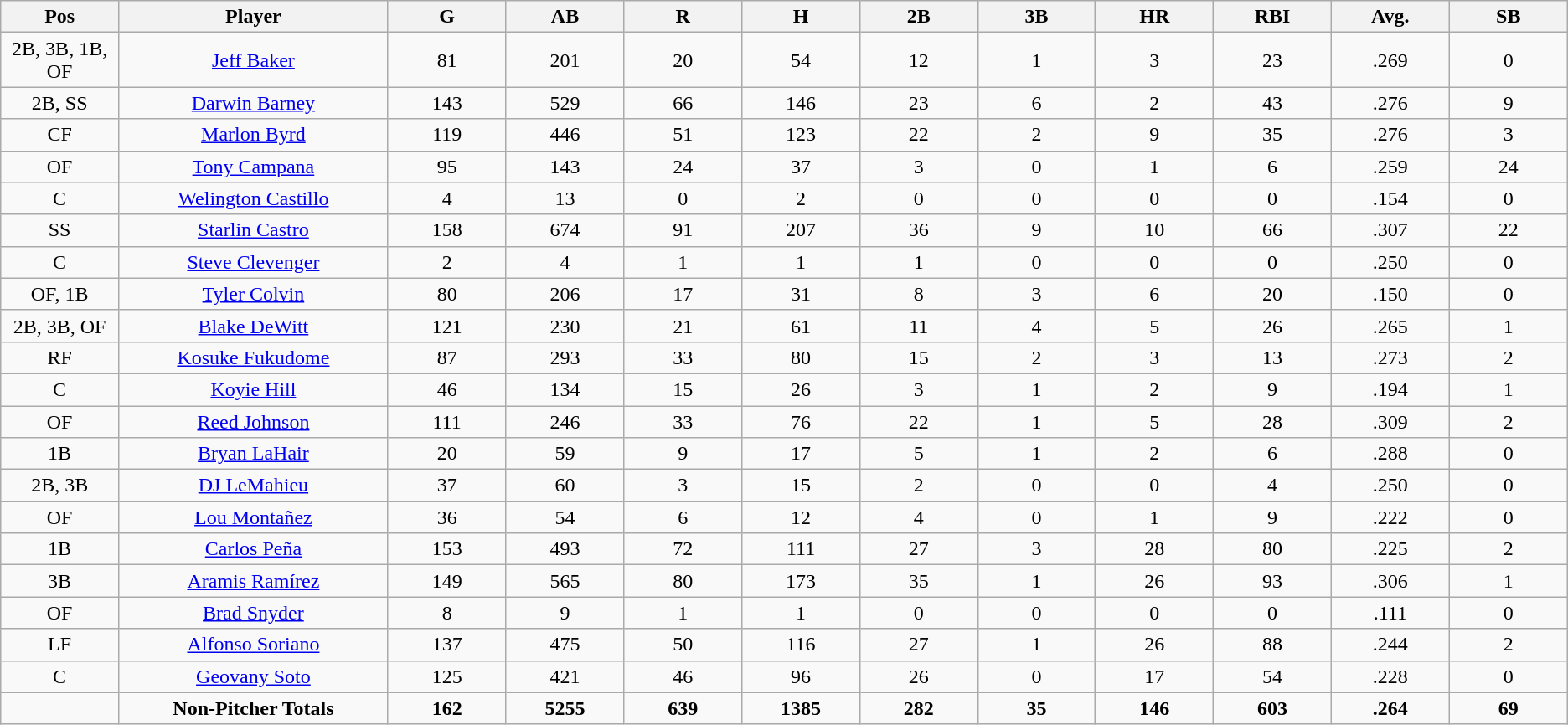<table class="wikitable sortable">
<tr>
<th width="7%">Pos</th>
<th width="16%">Player</th>
<th width="7%">G</th>
<th width="7%">AB</th>
<th width="7%">R</th>
<th width="7%">H</th>
<th width="7%">2B</th>
<th width="7%">3B</th>
<th width="7%">HR</th>
<th width="7%">RBI</th>
<th width="7%">Avg.</th>
<th width="7%">SB</th>
</tr>
<tr align=center>
<td>2B, 3B, 1B, OF</td>
<td><a href='#'>Jeff Baker</a></td>
<td>81</td>
<td>201</td>
<td>20</td>
<td>54</td>
<td>12</td>
<td>1</td>
<td>3</td>
<td>23</td>
<td>.269</td>
<td>0</td>
</tr>
<tr align=center>
<td>2B, SS</td>
<td><a href='#'>Darwin Barney</a></td>
<td>143</td>
<td>529</td>
<td>66</td>
<td>146</td>
<td>23</td>
<td>6</td>
<td>2</td>
<td>43</td>
<td>.276</td>
<td>9</td>
</tr>
<tr align=center>
<td>CF</td>
<td><a href='#'>Marlon Byrd</a></td>
<td>119</td>
<td>446</td>
<td>51</td>
<td>123</td>
<td>22</td>
<td>2</td>
<td>9</td>
<td>35</td>
<td>.276</td>
<td>3</td>
</tr>
<tr align=center>
<td>OF</td>
<td><a href='#'>Tony Campana</a></td>
<td>95</td>
<td>143</td>
<td>24</td>
<td>37</td>
<td>3</td>
<td>0</td>
<td>1</td>
<td>6</td>
<td>.259</td>
<td>24</td>
</tr>
<tr align=center>
<td>C</td>
<td><a href='#'>Welington Castillo</a></td>
<td>4</td>
<td>13</td>
<td>0</td>
<td>2</td>
<td>0</td>
<td>0</td>
<td>0</td>
<td>0</td>
<td>.154</td>
<td>0</td>
</tr>
<tr align=center>
<td>SS</td>
<td><a href='#'>Starlin Castro</a></td>
<td>158</td>
<td>674</td>
<td>91</td>
<td>207</td>
<td>36</td>
<td>9</td>
<td>10</td>
<td>66</td>
<td>.307</td>
<td>22</td>
</tr>
<tr align=center>
<td>C</td>
<td><a href='#'>Steve Clevenger</a></td>
<td>2</td>
<td>4</td>
<td>1</td>
<td>1</td>
<td>1</td>
<td>0</td>
<td>0</td>
<td>0</td>
<td>.250</td>
<td>0</td>
</tr>
<tr align=center>
<td>OF, 1B</td>
<td><a href='#'>Tyler Colvin</a></td>
<td>80</td>
<td>206</td>
<td>17</td>
<td>31</td>
<td>8</td>
<td>3</td>
<td>6</td>
<td>20</td>
<td>.150</td>
<td>0</td>
</tr>
<tr align=center>
<td>2B, 3B, OF</td>
<td><a href='#'>Blake DeWitt</a></td>
<td>121</td>
<td>230</td>
<td>21</td>
<td>61</td>
<td>11</td>
<td>4</td>
<td>5</td>
<td>26</td>
<td>.265</td>
<td>1</td>
</tr>
<tr align=center>
<td>RF</td>
<td><a href='#'>Kosuke Fukudome</a></td>
<td>87</td>
<td>293</td>
<td>33</td>
<td>80</td>
<td>15</td>
<td>2</td>
<td>3</td>
<td>13</td>
<td>.273</td>
<td>2</td>
</tr>
<tr align=center>
<td>C</td>
<td><a href='#'>Koyie Hill</a></td>
<td>46</td>
<td>134</td>
<td>15</td>
<td>26</td>
<td>3</td>
<td>1</td>
<td>2</td>
<td>9</td>
<td>.194</td>
<td>1</td>
</tr>
<tr align=center>
<td>OF</td>
<td><a href='#'>Reed Johnson</a></td>
<td>111</td>
<td>246</td>
<td>33</td>
<td>76</td>
<td>22</td>
<td>1</td>
<td>5</td>
<td>28</td>
<td>.309</td>
<td>2</td>
</tr>
<tr align=center>
<td>1B</td>
<td><a href='#'>Bryan LaHair</a></td>
<td>20</td>
<td>59</td>
<td>9</td>
<td>17</td>
<td>5</td>
<td>1</td>
<td>2</td>
<td>6</td>
<td>.288</td>
<td>0</td>
</tr>
<tr align=center>
<td>2B, 3B</td>
<td><a href='#'>DJ LeMahieu</a></td>
<td>37</td>
<td>60</td>
<td>3</td>
<td>15</td>
<td>2</td>
<td>0</td>
<td>0</td>
<td>4</td>
<td>.250</td>
<td>0</td>
</tr>
<tr align=center>
<td>OF</td>
<td><a href='#'>Lou Montañez</a></td>
<td>36</td>
<td>54</td>
<td>6</td>
<td>12</td>
<td>4</td>
<td>0</td>
<td>1</td>
<td>9</td>
<td>.222</td>
<td>0</td>
</tr>
<tr align=center>
<td>1B</td>
<td><a href='#'>Carlos Peña</a></td>
<td>153</td>
<td>493</td>
<td>72</td>
<td>111</td>
<td>27</td>
<td>3</td>
<td>28</td>
<td>80</td>
<td>.225</td>
<td>2</td>
</tr>
<tr align=center>
<td>3B</td>
<td><a href='#'>Aramis Ramírez</a></td>
<td>149</td>
<td>565</td>
<td>80</td>
<td>173</td>
<td>35</td>
<td>1</td>
<td>26</td>
<td>93</td>
<td>.306</td>
<td>1</td>
</tr>
<tr align=center>
<td>OF</td>
<td><a href='#'>Brad Snyder</a></td>
<td>8</td>
<td>9</td>
<td>1</td>
<td>1</td>
<td>0</td>
<td>0</td>
<td>0</td>
<td>0</td>
<td>.111</td>
<td>0</td>
</tr>
<tr align=center>
<td>LF</td>
<td><a href='#'>Alfonso Soriano</a></td>
<td>137</td>
<td>475</td>
<td>50</td>
<td>116</td>
<td>27</td>
<td>1</td>
<td>26</td>
<td>88</td>
<td>.244</td>
<td>2</td>
</tr>
<tr align=center>
<td>C</td>
<td><a href='#'>Geovany Soto</a></td>
<td>125</td>
<td>421</td>
<td>46</td>
<td>96</td>
<td>26</td>
<td>0</td>
<td>17</td>
<td>54</td>
<td>.228</td>
<td>0</td>
</tr>
<tr align=center>
<td></td>
<td><strong>Non-Pitcher Totals</strong></td>
<td><strong>162</strong></td>
<td><strong>5255</strong></td>
<td><strong>639</strong></td>
<td><strong>1385</strong></td>
<td><strong>282</strong></td>
<td><strong>35</strong></td>
<td><strong>146</strong></td>
<td><strong>603</strong></td>
<td><strong>.264</strong></td>
<td><strong>69</strong></td>
</tr>
</table>
